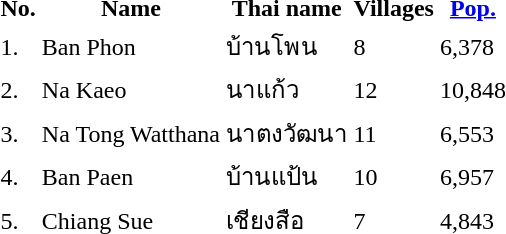<table>
<tr>
<th>No.</th>
<th>Name</th>
<th>Thai name</th>
<th>Villages</th>
<th><a href='#'>Pop.</a></th>
</tr>
<tr>
<td>1.</td>
<td>Ban Phon</td>
<td>บ้านโพน</td>
<td>8</td>
<td>6,378</td>
<td></td>
</tr>
<tr>
<td>2.</td>
<td>Na Kaeo</td>
<td>นาแก้ว</td>
<td>12</td>
<td>10,848</td>
<td></td>
</tr>
<tr>
<td>3.</td>
<td>Na Tong Watthana</td>
<td>นาตงวัฒนา</td>
<td>11</td>
<td>6,553</td>
<td></td>
</tr>
<tr>
<td>4.</td>
<td>Ban Paen</td>
<td>บ้านแป้น</td>
<td>10</td>
<td>6,957</td>
<td></td>
</tr>
<tr>
<td>5.</td>
<td>Chiang Sue</td>
<td>เชียงสือ</td>
<td>7</td>
<td>4,843</td>
<td></td>
</tr>
</table>
